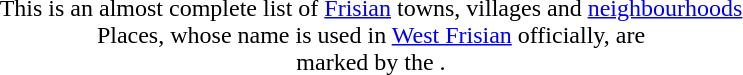<table align=center class="toccolours">
<tr align=center>
<td></td>
<td>This is an almost complete list of <a href='#'>Frisian</a> towns, villages and  <a href='#'>neighbourhoods</a><br>Places, whose name is used in <a href='#'>West Frisian</a> officially, are <br>marked by the .<br></td>
</tr>
</table>
